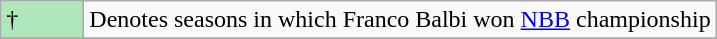<table class="wikitable">
<tr>
<td style="background:#afe6ba; width:3em;">†</td>
<td>Denotes seasons in which Franco Balbi won <a href='#'>NBB</a> championship</td>
</tr>
<tr>
</tr>
</table>
